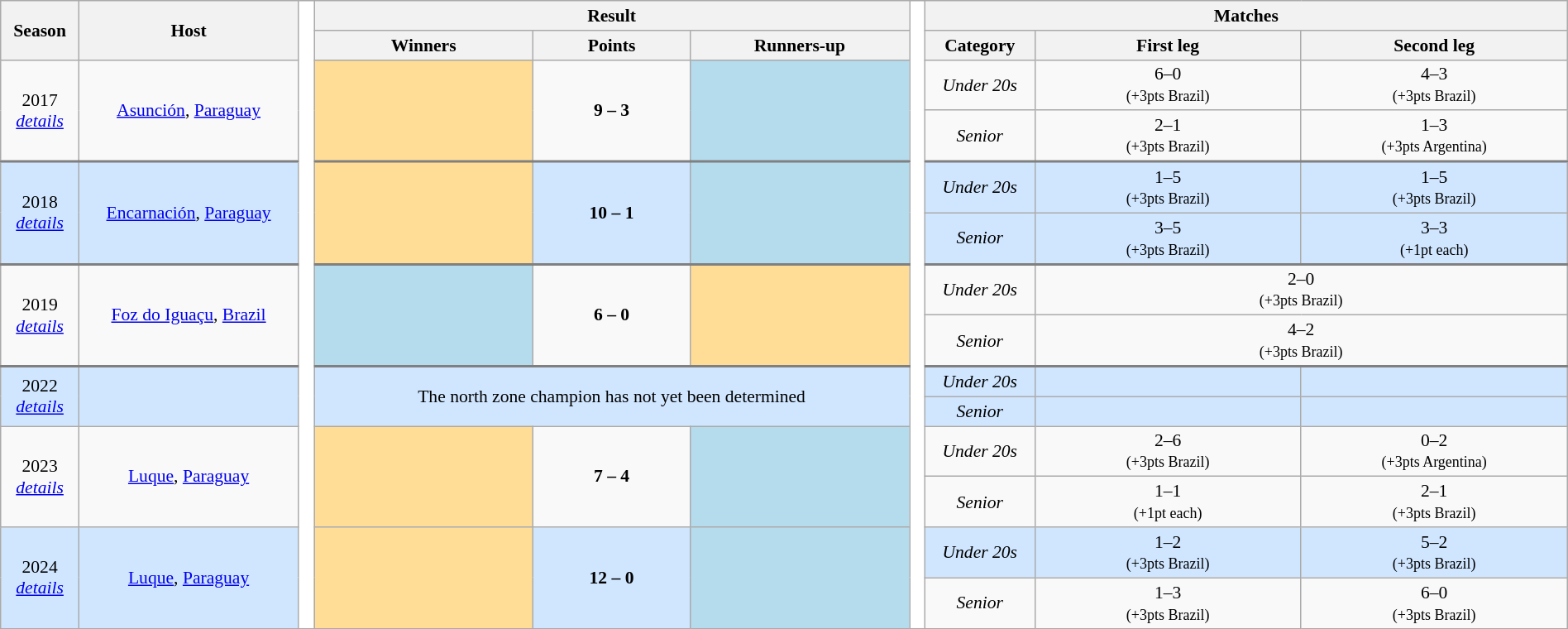<table class="wikitable" style="font-size: 90%; text-align: center; width: 100%;">
<tr>
<th rowspan="2" width="5%">Season</th>
<th rowspan="2" width="14%">Host</th>
<th rowspan="14" width="1%" style="background-color:#ffffff;"></th>
<th colspan="3">Result</th>
<th rowspan="14" width="1%" style="background-color:#ffffff;"></th>
<th colspan="3">Matches</th>
</tr>
<tr>
<th width="14%">Winners</th>
<th width="10%">Points</th>
<th width="14%">Runners-up</th>
<th width="7%">Category</th>
<th width=120>First leg</th>
<th width=120>Second leg</th>
</tr>
<tr>
<td rowspan=2>2017<br><em><a href='#'>details</a></em></td>
<td rowspan=2> <a href='#'>Asunción</a>, <a href='#'>Paraguay</a></td>
<td rowspan=2 bgcolor=#ffdd96><strong></strong></td>
<td rowspan=2><strong>9 – 3</strong></td>
<td rowspan=2 bgcolor=#b4dced></td>
<td><em>Under 20s</em></td>
<td> 6–0 <br><small>(+3pts Brazil)</small></td>
<td> 4–3 <br><small>(+3pts Brazil)</small></td>
</tr>
<tr>
<td><em>Senior</em></td>
<td> 2–1 <br><small>(+3pts Brazil)</small></td>
<td> 1–3 <br><small>(+3pts Argentina)</small></td>
</tr>
<tr style="background: #D0E6FF; border-top: 2px solid grey">
<td rowspan=2>2018<br><em><a href='#'>details</a></em></td>
<td rowspan=2> <a href='#'>Encarnación</a>, <a href='#'>Paraguay</a></td>
<td rowspan=2 bgcolor=#ffdd96><strong></strong></td>
<td rowspan=2><strong>10 – 1</strong></td>
<td rowspan=2 bgcolor=#b4dced></td>
<td><em>Under 20s</em></td>
<td> 1–5 <br><small>(+3pts Brazil)</small></td>
<td> 1–5 <br><small>(+3pts Brazil)</small></td>
</tr>
<tr style="background: #D0E6FF;">
<td><em>Senior</em></td>
<td> 3–5 <br><small>(+3pts Brazil)</small></td>
<td> 3–3 <br><small>(+1pt each)</small></td>
</tr>
<tr style="border-top: 2px solid grey">
<td rowspan="2">2019<br><em><a href='#'>details</a></em></td>
<td rowspan="2"> <a href='#'>Foz do Iguaçu</a>, <a href='#'>Brazil</a></td>
<td rowspan=2 bgcolor=#b4dced><strong></strong></td>
<td rowspan=2><strong>6 – 0</strong></td>
<td rowspan=2 bgcolor=#ffdd96></td>
<td><em>Under 20s</em></td>
<td colspan=2> 2–0 <br><small>(+3pts Brazil)</small></td>
</tr>
<tr>
<td><em>Senior</em></td>
<td colspan=2> 4–2 <br><small>(+3pts Brazil)</small></td>
</tr>
<tr style="background: #D0E6FF; border-top: 2px solid grey">
<td rowspan="2">2022<br><em><a href='#'>details</a></em></td>
<td rowspan="2"></td>
<td rowspan="2" colspan="3">The north zone champion has not yet been determined</td>
<td><em>Under 20s</em></td>
<td></td>
<td></td>
</tr>
<tr style="background: #D0E6FF;">
<td><em>Senior</em></td>
<td></td>
<td></td>
</tr>
<tr>
<td rowspan=2>2023<br><em><a href='#'>details</a></em></td>
<td rowspan=2> <a href='#'>Luque</a>, <a href='#'>Paraguay</a></td>
<td rowspan=2 bgcolor=#ffdd96><strong></strong></td>
<td rowspan=2><strong>7 – 4</strong></td>
<td rowspan=2 bgcolor=#b4dced></td>
<td><em>Under 20s</em></td>
<td> 2–6 <br><small>(+3pts Brazil)</small></td>
<td> 0–2 <br><small>(+3pts Argentina)</small></td>
</tr>
<tr>
<td><em>Senior</em></td>
<td> 1–1 <br><small>(+1pt each)</small></td>
<td> 2–1 <br><small>(+3pts Brazil)</small></td>
</tr>
<tr style="background: #D0E6FF;">
<td rowspan=2>2024<br><em><a href='#'>details</a></em></td>
<td rowspan=2> <a href='#'>Luque</a>, <a href='#'>Paraguay</a></td>
<td rowspan=2 bgcolor=#ffdd96><strong></strong></td>
<td rowspan=2><strong>12 – 0</strong></td>
<td rowspan=2 bgcolor=#b4dced></td>
<td><em>Under 20s</em></td>
<td> 1–2 <br><small>(+3pts Brazil)</small></td>
<td> 5–2 <br><small>(+3pts Brazil)</small></td>
</tr>
<tr>
<td><em>Senior</em></td>
<td> 1–3  <br><small>(+3pts Brazil)</small></td>
<td> 6–0 <br><small>(+3pts Brazil)</small></td>
</tr>
</table>
